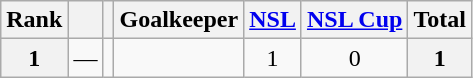<table class="wikitable sortable" style="text-align:center">
<tr>
<th>Rank</th>
<th></th>
<th></th>
<th>Goalkeeper</th>
<th><a href='#'>NSL</a></th>
<th><a href='#'>NSL Cup</a></th>
<th>Total</th>
</tr>
<tr>
<th>1</th>
<td>—</td>
<td></td>
<td align="left"></td>
<td>1</td>
<td>0</td>
<th>1</th>
</tr>
</table>
